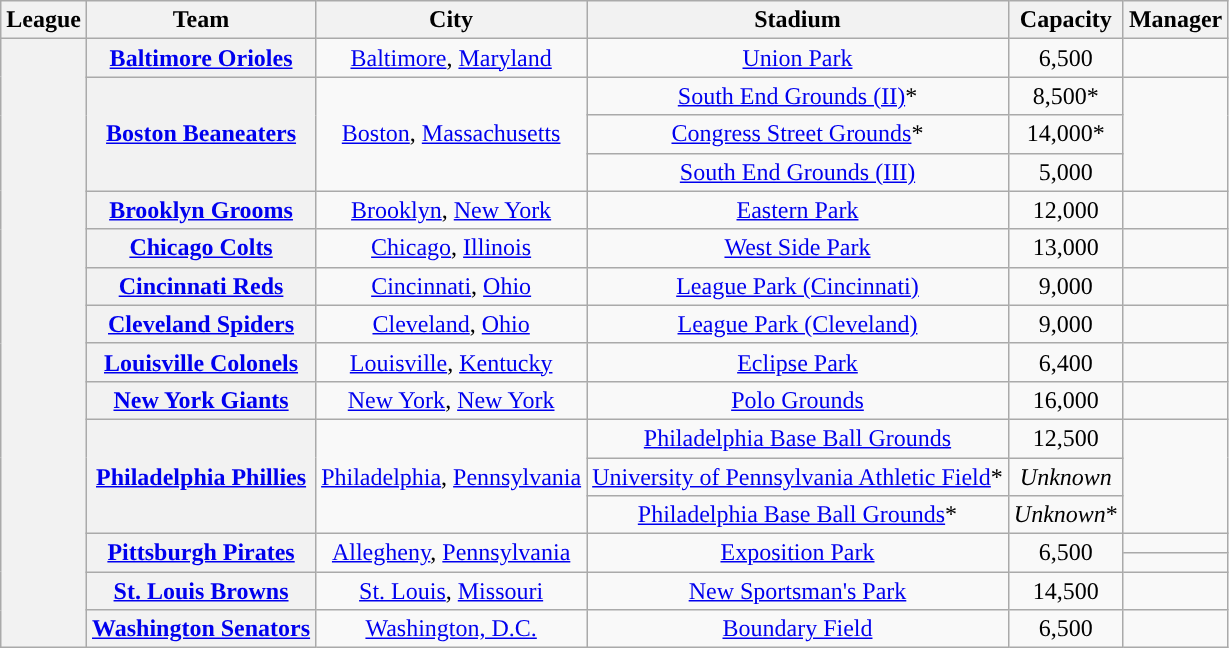<table class="wikitable sortable plainrowheaders" style="text-align:center;">
<tr>
<th scope="col">League</th>
<th scope="col">Team</th>
<th scope="col">City</th>
<th scope="col">Stadium</th>
<th scope="col">Capacity</th>
<th scope="col">Manager</th>
</tr>
<tr>
<th rowspan="17"></th>
<th scope="row"><a href='#'>Baltimore Orioles</a></th>
<td><a href='#'>Baltimore</a>, <a href='#'>Maryland</a></td>
<td><a href='#'>Union Park</a></td>
<td>6,500</td>
<td></td>
</tr>
<tr>
<th rowspan="3" scope="row"><a href='#'>Boston Beaneaters</a></th>
<td rowspan="3"><a href='#'>Boston</a>, <a href='#'>Massachusetts</a></td>
<td><a href='#'>South End Grounds (II)</a>*</td>
<td>8,500*</td>
<td rowspan="3"></td>
</tr>
<tr>
<td><a href='#'>Congress Street Grounds</a>*</td>
<td>14,000*</td>
</tr>
<tr>
<td><a href='#'>South End Grounds (III)</a></td>
<td>5,000</td>
</tr>
<tr>
<th scope="row"><a href='#'>Brooklyn Grooms</a></th>
<td><a href='#'>Brooklyn</a>, <a href='#'>New York</a></td>
<td><a href='#'>Eastern Park</a></td>
<td>12,000</td>
<td></td>
</tr>
<tr>
<th scope="row"><a href='#'>Chicago Colts</a></th>
<td><a href='#'>Chicago</a>, <a href='#'>Illinois</a></td>
<td><a href='#'>West Side Park</a></td>
<td>13,000</td>
<td></td>
</tr>
<tr>
<th scope="row"><a href='#'>Cincinnati Reds</a></th>
<td><a href='#'>Cincinnati</a>, <a href='#'>Ohio</a></td>
<td><a href='#'>League Park (Cincinnati)</a></td>
<td>9,000</td>
<td></td>
</tr>
<tr>
<th scope="row"><a href='#'>Cleveland Spiders</a></th>
<td><a href='#'>Cleveland</a>, <a href='#'>Ohio</a></td>
<td><a href='#'>League Park (Cleveland)</a></td>
<td>9,000</td>
<td></td>
</tr>
<tr>
<th scope="row"><a href='#'>Louisville Colonels</a></th>
<td><a href='#'>Louisville</a>, <a href='#'>Kentucky</a></td>
<td><a href='#'>Eclipse Park</a></td>
<td>6,400</td>
<td></td>
</tr>
<tr>
<th scope="row"><a href='#'>New York Giants</a></th>
<td><a href='#'>New York</a>, <a href='#'>New York</a></td>
<td><a href='#'>Polo Grounds</a></td>
<td>16,000</td>
<td></td>
</tr>
<tr>
<th rowspan="3" scope="row"><a href='#'>Philadelphia Phillies</a></th>
<td rowspan="3"><a href='#'>Philadelphia</a>, <a href='#'>Pennsylvania</a></td>
<td><a href='#'>Philadelphia Base Ball Grounds</a></td>
<td>12,500</td>
<td rowspan="3"></td>
</tr>
<tr>
<td><a href='#'>University of Pennsylvania Athletic Field</a>*</td>
<td><em>Unknown</em></td>
</tr>
<tr>
<td><a href='#'>Philadelphia Base Ball Grounds</a>*</td>
<td><em>Unknown</em>*</td>
</tr>
<tr>
<th rowspan="2" scope="row"><a href='#'>Pittsburgh Pirates</a></th>
<td rowspan="2"><a href='#'>Allegheny</a>, <a href='#'>Pennsylvania</a></td>
<td rowspan="2"><a href='#'>Exposition Park</a></td>
<td rowspan="2">6,500</td>
<td></td>
</tr>
<tr>
<td></td>
</tr>
<tr>
<th scope="row"><a href='#'>St. Louis Browns</a></th>
<td><a href='#'>St. Louis</a>, <a href='#'>Missouri</a></td>
<td><a href='#'>New Sportsman's Park</a></td>
<td>14,500</td>
<td></td>
</tr>
<tr>
<th scope="row"><a href='#'>Washington Senators</a></th>
<td><a href='#'>Washington, D.C.</a></td>
<td><a href='#'>Boundary Field</a></td>
<td>6,500</td>
<td></td>
</tr>
</table>
